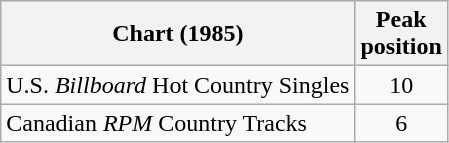<table class="wikitable">
<tr>
<th align="left">Chart (1985)</th>
<th align="center">Peak<br>position</th>
</tr>
<tr>
<td align="left">U.S. <em>Billboard</em> Hot Country Singles</td>
<td align="center">10</td>
</tr>
<tr>
<td align="left">Canadian <em>RPM</em> Country Tracks</td>
<td align="center">6</td>
</tr>
</table>
